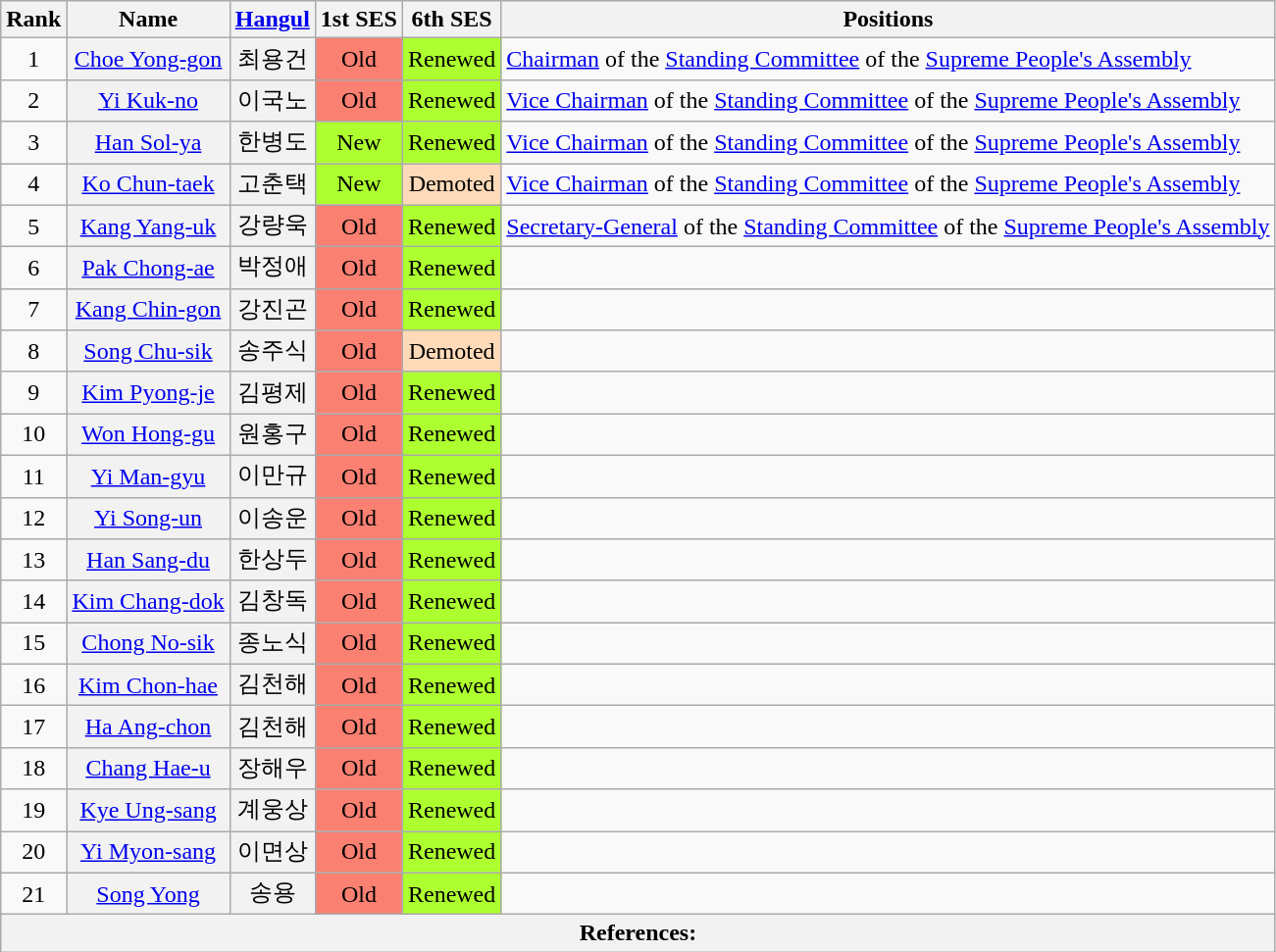<table class="wikitable sortable">
<tr>
<th>Rank</th>
<th>Name</th>
<th class="unsortable"><a href='#'>Hangul</a></th>
<th>1st SES</th>
<th>6th SES</th>
<th>Positions</th>
</tr>
<tr>
<td align="center">1</td>
<th align="center" scope="row" style="font-weight:normal;"><a href='#'>Choe Yong-gon</a></th>
<th align="center" scope="row" style="font-weight:normal;">최용건</th>
<td style="background: Salmon" align="center">Old</td>
<td align="center" style="background: GreenYellow">Renewed</td>
<td><a href='#'>Chairman</a> of the <a href='#'>Standing Committee</a> of the <a href='#'>Supreme People's Assembly</a></td>
</tr>
<tr>
<td align="center">2</td>
<th align="center" scope="row" style="font-weight:normal;"><a href='#'>Yi Kuk-no</a></th>
<th align="center" scope="row" style="font-weight:normal;">이국노</th>
<td style="background: Salmon" align="center">Old</td>
<td align="center" style="background: GreenYellow">Renewed</td>
<td><a href='#'>Vice Chairman</a> of the <a href='#'>Standing Committee</a> of the <a href='#'>Supreme People's Assembly</a></td>
</tr>
<tr>
<td align="center">3</td>
<th align="center" scope="row" style="font-weight:normal;"><a href='#'>Han Sol-ya</a></th>
<th align="center" scope="row" style="font-weight:normal;">한병도</th>
<td align="center" style="background: GreenYellow">New</td>
<td align="center" style="background: GreenYellow">Renewed</td>
<td><a href='#'>Vice Chairman</a> of the <a href='#'>Standing Committee</a> of the <a href='#'>Supreme People's Assembly</a></td>
</tr>
<tr>
<td align="center">4</td>
<th align="center" scope="row" style="font-weight:normal;"><a href='#'>Ko Chun-taek</a></th>
<th align="center" scope="row" style="font-weight:normal;">고춘택</th>
<td align="center" style="background: GreenYellow">New</td>
<td style="background: PeachPuff" align="center">Demoted</td>
<td><a href='#'>Vice Chairman</a> of the <a href='#'>Standing Committee</a> of the <a href='#'>Supreme People's Assembly</a></td>
</tr>
<tr>
<td align="center">5</td>
<th align="center" scope="row" style="font-weight:normal;"><a href='#'>Kang Yang-uk</a></th>
<th align="center" scope="row" style="font-weight:normal;">강량욱</th>
<td style="background: Salmon" align="center">Old</td>
<td align="center" style="background: GreenYellow">Renewed</td>
<td><a href='#'>Secretary-General</a> of the <a href='#'>Standing Committee</a> of the <a href='#'>Supreme People's Assembly</a></td>
</tr>
<tr>
<td align="center">6</td>
<th align="center" scope="row" style="font-weight:normal;"><a href='#'>Pak Chong-ae</a></th>
<th align="center" scope="row" style="font-weight:normal;">박정애</th>
<td style="background: Salmon" align="center">Old</td>
<td align="center" style="background: GreenYellow">Renewed</td>
<td></td>
</tr>
<tr>
<td align="center">7</td>
<th align="center" scope="row" style="font-weight:normal;"><a href='#'>Kang Chin-gon</a></th>
<th align="center" scope="row" style="font-weight:normal;">강진곤</th>
<td style="background: Salmon" align="center">Old</td>
<td align="center" style="background: GreenYellow">Renewed</td>
<td></td>
</tr>
<tr>
<td align="center">8</td>
<th align="center" scope="row" style="font-weight:normal;"><a href='#'>Song Chu-sik</a></th>
<th align="center" scope="row" style="font-weight:normal;">송주식</th>
<td style="background: Salmon" align="center">Old</td>
<td style="background: PeachPuff" align="center">Demoted</td>
<td></td>
</tr>
<tr>
<td align="center">9</td>
<th align="center" scope="row" style="font-weight:normal;"><a href='#'>Kim Pyong-je</a></th>
<th align="center" scope="row" style="font-weight:normal;">김평제</th>
<td style="background: Salmon" align="center">Old</td>
<td align="center" style="background: GreenYellow">Renewed</td>
<td></td>
</tr>
<tr>
<td align="center">10</td>
<th align="center" scope="row" style="font-weight:normal;"><a href='#'>Won Hong-gu</a></th>
<th align="center" scope="row" style="font-weight:normal;">원홍구</th>
<td style="background: Salmon" align="center">Old</td>
<td align="center" style="background: GreenYellow">Renewed</td>
<td></td>
</tr>
<tr>
<td align="center">11</td>
<th align="center" scope="row" style="font-weight:normal;"><a href='#'>Yi Man-gyu</a></th>
<th align="center" scope="row" style="font-weight:normal;">이만규</th>
<td style="background: Salmon" align="center">Old</td>
<td align="center" style="background: GreenYellow">Renewed</td>
<td></td>
</tr>
<tr>
<td align="center">12</td>
<th align="center" scope="row" style="font-weight:normal;"><a href='#'>Yi Song-un</a></th>
<th align="center" scope="row" style="font-weight:normal;">이송운</th>
<td style="background: Salmon" align="center">Old</td>
<td align="center" style="background: GreenYellow">Renewed</td>
<td></td>
</tr>
<tr>
<td align="center">13</td>
<th align="center" scope="row" style="font-weight:normal;"><a href='#'>Han Sang-du</a></th>
<th align="center" scope="row" style="font-weight:normal;">한상두</th>
<td style="background: Salmon" align="center">Old</td>
<td align="center" style="background: GreenYellow">Renewed</td>
<td></td>
</tr>
<tr>
<td align="center">14</td>
<th align="center" scope="row" style="font-weight:normal;"><a href='#'>Kim Chang-dok</a></th>
<th align="center" scope="row" style="font-weight:normal;">김창독</th>
<td style="background: Salmon" align="center">Old</td>
<td align="center" style="background: GreenYellow">Renewed</td>
<td></td>
</tr>
<tr>
<td align="center">15</td>
<th align="center" scope="row" style="font-weight:normal;"><a href='#'>Chong No-sik</a></th>
<th align="center" scope="row" style="font-weight:normal;">종노식</th>
<td style="background: Salmon" align="center">Old</td>
<td align="center" style="background: GreenYellow">Renewed</td>
<td></td>
</tr>
<tr>
<td align="center">16</td>
<th align="center" scope="row" style="font-weight:normal;"><a href='#'>Kim Chon-hae</a></th>
<th align="center" scope="row" style="font-weight:normal;">김천해</th>
<td style="background: Salmon" align="center">Old</td>
<td align="center" style="background: GreenYellow">Renewed</td>
<td></td>
</tr>
<tr>
<td align="center">17</td>
<th align="center" scope="row" style="font-weight:normal;"><a href='#'>Ha Ang-chon</a></th>
<th align="center" scope="row" style="font-weight:normal;">김천해</th>
<td style="background: Salmon" align="center">Old</td>
<td align="center" style="background: GreenYellow">Renewed</td>
<td></td>
</tr>
<tr>
<td align="center">18</td>
<th align="center" scope="row" style="font-weight:normal;"><a href='#'>Chang Hae-u</a></th>
<th align="center" scope="row" style="font-weight:normal;">장해우</th>
<td style="background: Salmon" align="center">Old</td>
<td align="center" style="background: GreenYellow">Renewed</td>
<td></td>
</tr>
<tr>
<td align="center">19</td>
<th align="center" scope="row" style="font-weight:normal;"><a href='#'>Kye Ung-sang</a></th>
<th align="center" scope="row" style="font-weight:normal;">계웅상</th>
<td style="background: Salmon" align="center">Old</td>
<td align="center" style="background: GreenYellow">Renewed</td>
<td></td>
</tr>
<tr>
<td align="center">20</td>
<th align="center" scope="row" style="font-weight:normal;"><a href='#'>Yi Myon-sang</a></th>
<th align="center" scope="row" style="font-weight:normal;">이면상</th>
<td style="background: Salmon" align="center">Old</td>
<td align="center" style="background: GreenYellow">Renewed</td>
<td></td>
</tr>
<tr>
<td align="center">21</td>
<th align="center" scope="row" style="font-weight:normal;"><a href='#'>Song Yong</a></th>
<th align="center" scope="row" style="font-weight:normal;">송용</th>
<td style="background: Salmon" align="center">Old</td>
<td align="center" style="background: GreenYellow">Renewed</td>
<td></td>
</tr>
<tr>
<th colspan="6" unsortable><strong>References:</strong><br></th>
</tr>
</table>
